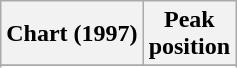<table class="wikitable sortable">
<tr>
<th align="left">Chart (1997)</th>
<th align="center">Peak<br>position</th>
</tr>
<tr>
</tr>
<tr>
</tr>
</table>
